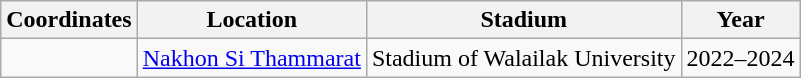<table class="wikitable sortable">
<tr>
<th>Coordinates</th>
<th>Location</th>
<th>Stadium</th>
<th>Year</th>
</tr>
<tr>
<td></td>
<td><a href='#'>Nakhon Si Thammarat</a></td>
<td>Stadium of Walailak University</td>
<td>2022–2024</td>
</tr>
</table>
